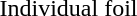<table>
<tr>
<td>Individual foil</td>
<td></td>
<td></td>
<td></td>
</tr>
<tr>
</tr>
</table>
